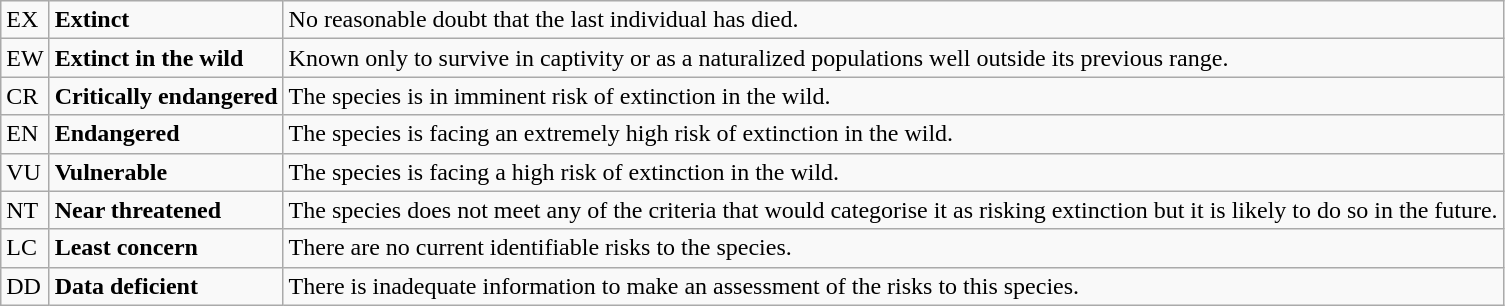<table class="wikitable" style="text-align:left">
<tr>
<td>EX</td>
<td><strong>Extinct</strong></td>
<td>No reasonable doubt that the last individual has died.</td>
</tr>
<tr>
<td>EW</td>
<td><strong>Extinct in the wild</strong></td>
<td>Known only to survive in captivity or as a naturalized populations well outside its previous range.</td>
</tr>
<tr>
<td>CR</td>
<td><strong>Critically endangered</strong></td>
<td>The species is in imminent risk of extinction in the wild.</td>
</tr>
<tr>
<td>EN</td>
<td><strong>Endangered</strong></td>
<td>The species is facing an extremely high risk of extinction in the wild.</td>
</tr>
<tr>
<td>VU</td>
<td><strong>Vulnerable</strong></td>
<td>The species is facing a high risk of extinction in the wild.</td>
</tr>
<tr>
<td>NT</td>
<td><strong>Near threatened</strong></td>
<td>The species does not meet any of the criteria that would categorise it as risking extinction but it is likely to do so in the future.</td>
</tr>
<tr>
<td>LC</td>
<td><strong>Least concern</strong></td>
<td>There are no current identifiable risks to the species.</td>
</tr>
<tr>
<td>DD</td>
<td><strong>Data deficient</strong></td>
<td>There is inadequate information to make an assessment of the risks to this species.</td>
</tr>
</table>
